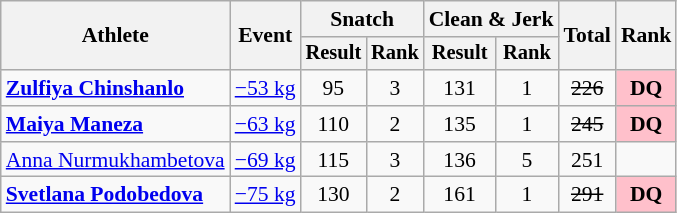<table class="wikitable" style="font-size:90%">
<tr>
<th rowspan="2">Athlete</th>
<th rowspan="2">Event</th>
<th colspan="2">Snatch</th>
<th colspan="2">Clean & Jerk</th>
<th rowspan=2>Total</th>
<th rowspan=2>Rank</th>
</tr>
<tr style="font-size:95%">
<th>Result</th>
<th>Rank</th>
<th>Result</th>
<th>Rank</th>
</tr>
<tr align=center>
<td align=left><strong><a href='#'>Zulfiya Chinshanlo</a></strong></td>
<td align=left><a href='#'>−53 kg</a></td>
<td>95</td>
<td>3</td>
<td>131</td>
<td>1</td>
<td><s>226</s></td>
<td bgcolor="pink"><strong>DQ</strong> </td>
</tr>
<tr align=center>
<td align=left><strong><a href='#'>Maiya Maneza</a></strong></td>
<td align=left><a href='#'>−63 kg</a></td>
<td>110</td>
<td>2</td>
<td>135</td>
<td>1</td>
<td><s>245</s></td>
<td bgcolor="pink"><strong>DQ</strong> </td>
</tr>
<tr align=center>
<td align=left><a href='#'>Anna Nurmukhambetova</a></td>
<td align=left><a href='#'>−69 kg</a></td>
<td>115</td>
<td>3</td>
<td>136</td>
<td>5</td>
<td>251</td>
<td></td>
</tr>
<tr align=center>
<td align=left><strong><a href='#'>Svetlana Podobedova</a></strong></td>
<td align=left><a href='#'>−75 kg</a></td>
<td>130</td>
<td>2</td>
<td>161</td>
<td>1</td>
<td><s>291</s></td>
<td bgcolor="pink"><strong>DQ</strong></td>
</tr>
</table>
